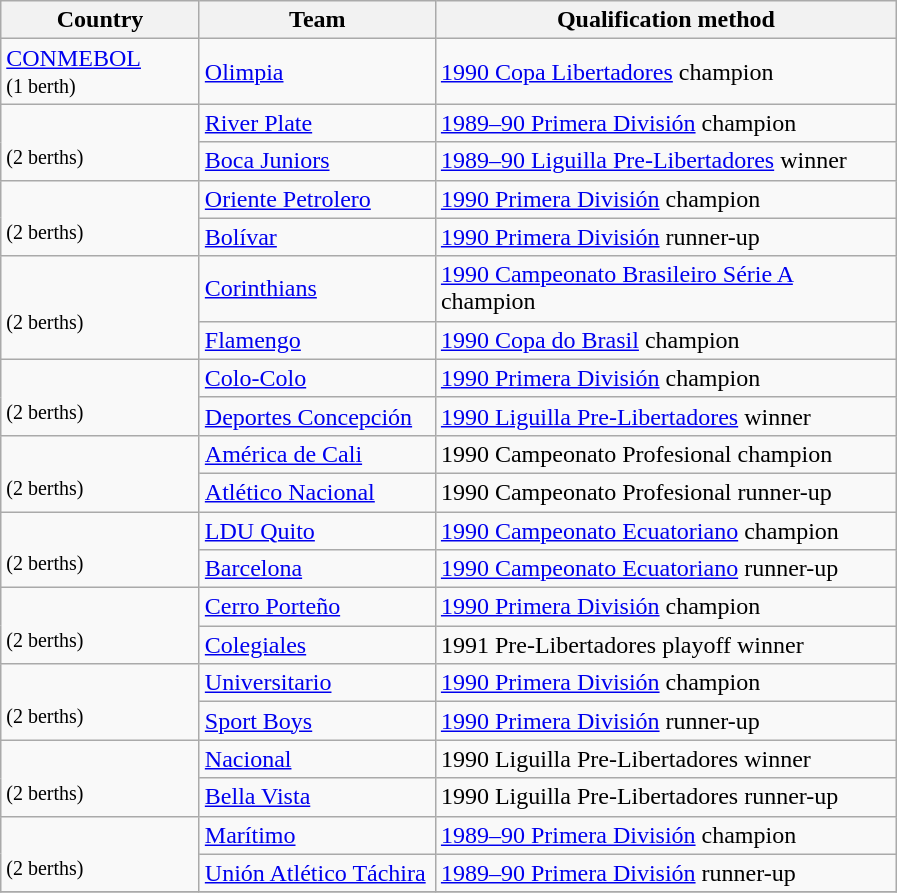<table class="wikitable">
<tr>
<th width=125>Country</th>
<th width=150>Team</th>
<th width=300>Qualification method</th>
</tr>
<tr>
<td><a href='#'>CONMEBOL</a><br><small>(1 berth)</small></td>
<td><a href='#'>Olimpia</a></td>
<td><a href='#'>1990 Copa Libertadores</a> champion</td>
</tr>
<tr>
<td rowspan="2"><br><small>(2 berths)</small></td>
<td><a href='#'>River Plate</a></td>
<td><a href='#'>1989–90 Primera División</a> champion</td>
</tr>
<tr>
<td><a href='#'>Boca Juniors</a></td>
<td><a href='#'>1989–90 Liguilla Pre-Libertadores</a> winner</td>
</tr>
<tr>
<td rowspan="2"><br><small>(2 berths)</small></td>
<td><a href='#'>Oriente Petrolero</a></td>
<td><a href='#'>1990 Primera División</a> champion</td>
</tr>
<tr>
<td><a href='#'>Bolívar</a></td>
<td><a href='#'>1990 Primera División</a> runner-up</td>
</tr>
<tr>
<td rowspan="2"><br><small>(2 berths)</small></td>
<td><a href='#'>Corinthians</a></td>
<td><a href='#'>1990 Campeonato Brasileiro Série A</a> champion</td>
</tr>
<tr>
<td><a href='#'>Flamengo</a></td>
<td><a href='#'>1990 Copa do Brasil</a> champion</td>
</tr>
<tr>
<td rowspan="2"><br><small>(2 berths)</small></td>
<td><a href='#'>Colo-Colo</a></td>
<td><a href='#'>1990 Primera División</a> champion</td>
</tr>
<tr>
<td><a href='#'>Deportes Concepción</a></td>
<td><a href='#'>1990 Liguilla Pre-Libertadores</a> winner</td>
</tr>
<tr>
<td rowspan="2"><br><small>(2 berths)</small></td>
<td><a href='#'>América de Cali</a></td>
<td>1990 Campeonato Profesional champion</td>
</tr>
<tr>
<td><a href='#'>Atlético Nacional</a></td>
<td>1990 Campeonato Profesional runner-up</td>
</tr>
<tr>
<td rowspan="2"><br><small>(2 berths)</small></td>
<td><a href='#'>LDU Quito</a></td>
<td><a href='#'>1990 Campeonato Ecuatoriano</a> champion</td>
</tr>
<tr>
<td><a href='#'>Barcelona</a></td>
<td><a href='#'>1990 Campeonato Ecuatoriano</a> runner-up</td>
</tr>
<tr>
<td rowspan="2"><br><small>(2 berths)</small></td>
<td><a href='#'>Cerro Porteño</a></td>
<td><a href='#'>1990 Primera División</a> champion</td>
</tr>
<tr>
<td><a href='#'>Colegiales</a></td>
<td>1991 Pre-Libertadores playoff winner</td>
</tr>
<tr>
<td rowspan="2"><br><small>(2 berths)</small></td>
<td><a href='#'>Universitario</a></td>
<td><a href='#'>1990 Primera División</a> champion</td>
</tr>
<tr>
<td><a href='#'>Sport Boys</a></td>
<td><a href='#'>1990 Primera División</a> runner-up</td>
</tr>
<tr>
<td rowspan="2"><br><small>(2 berths)</small></td>
<td><a href='#'>Nacional</a></td>
<td>1990 Liguilla Pre-Libertadores winner</td>
</tr>
<tr>
<td><a href='#'>Bella Vista</a></td>
<td>1990 Liguilla Pre-Libertadores runner-up</td>
</tr>
<tr>
<td rowspan="2"><br><small>(2 berths)</small></td>
<td><a href='#'>Marítimo</a></td>
<td><a href='#'>1989–90 Primera División</a> champion</td>
</tr>
<tr>
<td><a href='#'>Unión Atlético Táchira</a></td>
<td><a href='#'>1989–90 Primera División</a> runner-up</td>
</tr>
<tr>
</tr>
</table>
